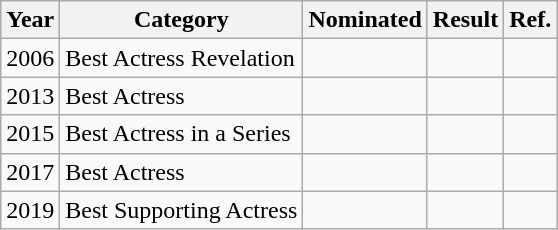<table class="wikitable">
<tr>
<th>Year</th>
<th>Category</th>
<th>Nominated</th>
<th>Result</th>
<th>Ref.</th>
</tr>
<tr>
<td>2006</td>
<td>Best Actress Revelation</td>
<td></td>
<td></td>
<td></td>
</tr>
<tr>
<td>2013</td>
<td>Best Actress</td>
<td></td>
<td></td>
<td></td>
</tr>
<tr>
<td>2015</td>
<td>Best Actress in a Series</td>
<td></td>
<td></td>
<td></td>
</tr>
<tr>
<td>2017</td>
<td>Best Actress</td>
<td></td>
<td></td>
<td></td>
</tr>
<tr>
<td>2019</td>
<td>Best Supporting Actress</td>
<td></td>
<td></td>
<td></td>
</tr>
</table>
